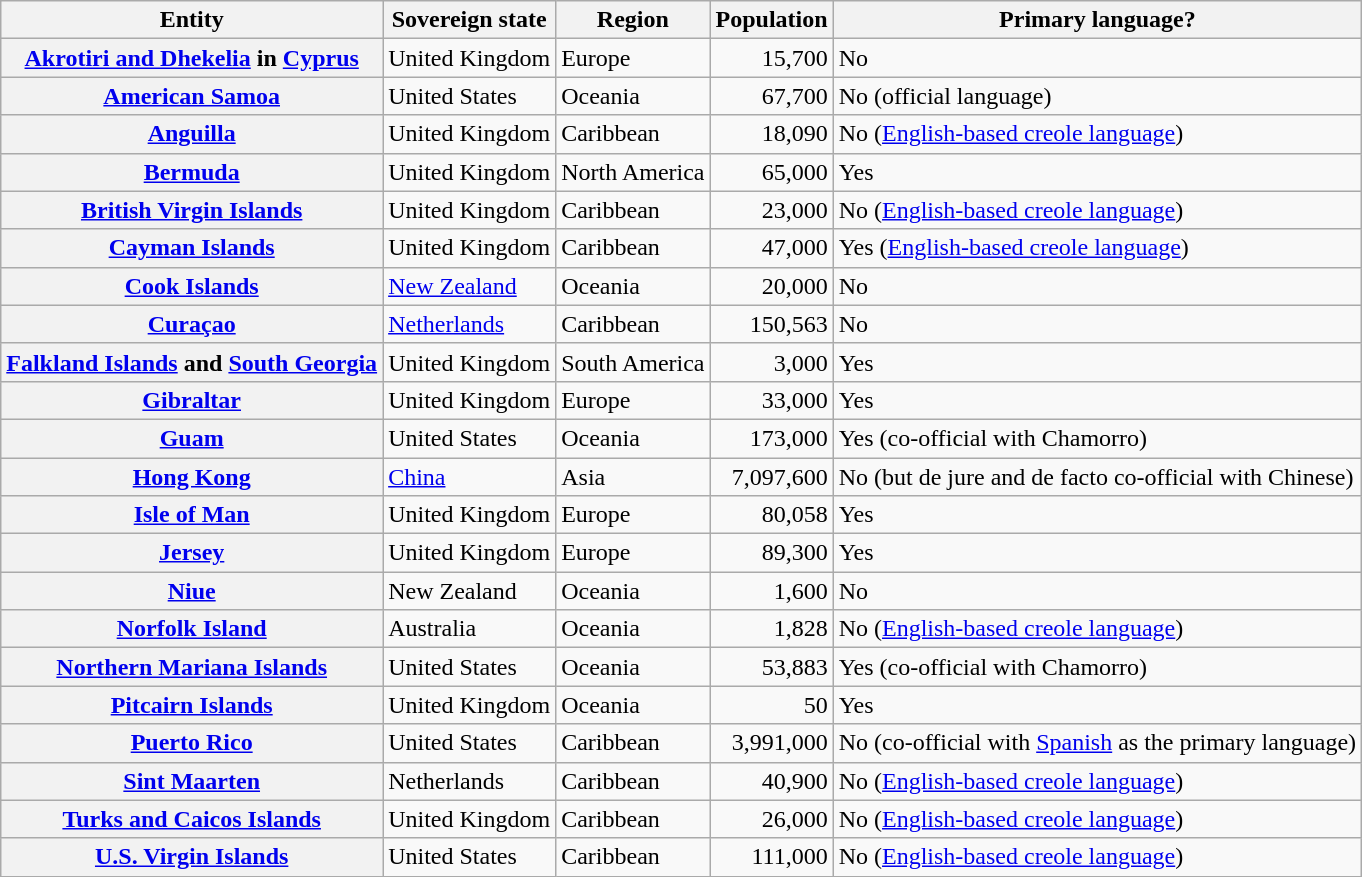<table class="wikitable sortable plainrowheaders">
<tr>
<th scope="col">Entity</th>
<th scope="col">Sovereign state</th>
<th scope="col">Region</th>
<th scope="col">Population</th>
<th scope="col">Primary language?</th>
</tr>
<tr>
<th scope="row"><a href='#'>Akrotiri and Dhekelia</a> in <a href='#'>Cyprus</a></th>
<td>United Kingdom</td>
<td>Europe</td>
<td style="text-align:right;">15,700</td>
<td>No</td>
</tr>
<tr>
<th scope="row"><a href='#'>American Samoa</a></th>
<td>United States</td>
<td>Oceania</td>
<td style="text-align:right;">67,700</td>
<td>No (official language)</td>
</tr>
<tr>
<th scope="row"><a href='#'>Anguilla</a></th>
<td>United Kingdom</td>
<td>Caribbean</td>
<td style="text-align:right;">18,090</td>
<td>No (<a href='#'>English-based creole language</a>)</td>
</tr>
<tr>
<th scope="row"><a href='#'>Bermuda</a></th>
<td>United Kingdom</td>
<td>North America</td>
<td style="text-align:right;">65,000</td>
<td>Yes</td>
</tr>
<tr>
<th scope="row"><a href='#'>British Virgin Islands</a></th>
<td>United Kingdom</td>
<td>Caribbean</td>
<td style="text-align:right;">23,000</td>
<td>No (<a href='#'>English-based creole language</a>)</td>
</tr>
<tr>
<th scope="row"><a href='#'>Cayman Islands</a></th>
<td>United Kingdom</td>
<td>Caribbean</td>
<td style="text-align:right;">47,000</td>
<td>Yes (<a href='#'>English-based creole language</a>)</td>
</tr>
<tr>
<th scope="row"><a href='#'>Cook Islands</a></th>
<td><a href='#'>New Zealand</a></td>
<td>Oceania</td>
<td style="text-align:right;">20,000</td>
<td>No</td>
</tr>
<tr>
<th scope="row"><a href='#'>Curaçao</a></th>
<td><a href='#'>Netherlands</a></td>
<td>Caribbean</td>
<td style="text-align:right;">150,563</td>
<td>No</td>
</tr>
<tr>
<th scope="row"><a href='#'>Falkland Islands</a> and <a href='#'>South Georgia</a></th>
<td>United Kingdom</td>
<td>South America</td>
<td style="text-align:right;">3,000</td>
<td>Yes</td>
</tr>
<tr>
<th scope="row"><a href='#'>Gibraltar</a></th>
<td>United Kingdom</td>
<td>Europe</td>
<td style="text-align:right;">33,000</td>
<td>Yes</td>
</tr>
<tr>
<th scope="row"><a href='#'>Guam</a></th>
<td>United States</td>
<td>Oceania</td>
<td style="text-align:right;">173,000</td>
<td>Yes (co-official with Chamorro)</td>
</tr>
<tr>
<th scope="row"><a href='#'>Hong Kong</a></th>
<td><a href='#'>China</a></td>
<td>Asia</td>
<td style="text-align:right;">7,097,600</td>
<td>No (but de jure and de facto co-official with Chinese)</td>
</tr>
<tr>
<th scope="row"><a href='#'>Isle of Man</a></th>
<td>United Kingdom</td>
<td>Europe</td>
<td style="text-align:right;">80,058</td>
<td>Yes</td>
</tr>
<tr>
<th scope="row"><a href='#'>Jersey</a></th>
<td>United Kingdom</td>
<td>Europe</td>
<td style="text-align:right;">89,300</td>
<td>Yes</td>
</tr>
<tr>
<th scope="row"><a href='#'>Niue</a></th>
<td>New Zealand</td>
<td>Oceania</td>
<td style="text-align:right;">1,600</td>
<td>No</td>
</tr>
<tr>
<th scope="row"><a href='#'>Norfolk Island</a></th>
<td>Australia</td>
<td>Oceania</td>
<td style="text-align:right;">1,828</td>
<td>No (<a href='#'>English-based creole language</a>)</td>
</tr>
<tr>
<th scope="row"><a href='#'>Northern Mariana Islands</a></th>
<td>United States</td>
<td>Oceania</td>
<td style="text-align:right;">53,883</td>
<td>Yes (co-official with Chamorro)</td>
</tr>
<tr>
<th scope="row"><a href='#'>Pitcairn Islands</a></th>
<td>United Kingdom</td>
<td>Oceania</td>
<td style="text-align:right;">50</td>
<td>Yes</td>
</tr>
<tr>
<th scope="row"><a href='#'>Puerto Rico</a></th>
<td>United States</td>
<td>Caribbean</td>
<td style="text-align:right;">3,991,000</td>
<td>No (co-official with <a href='#'>Spanish</a> as the primary language)</td>
</tr>
<tr>
<th scope="row"><a href='#'>Sint Maarten</a></th>
<td>Netherlands</td>
<td>Caribbean</td>
<td style="text-align:right;">40,900</td>
<td>No (<a href='#'>English-based creole language</a>)</td>
</tr>
<tr>
<th scope="row"><a href='#'>Turks and Caicos Islands</a></th>
<td>United Kingdom</td>
<td>Caribbean</td>
<td style="text-align:right;">26,000</td>
<td>No (<a href='#'>English-based creole language</a>)</td>
</tr>
<tr>
<th scope="row"><a href='#'>U.S. Virgin Islands</a></th>
<td>United States</td>
<td>Caribbean</td>
<td style="text-align:right;">111,000</td>
<td>No (<a href='#'>English-based creole language</a>)</td>
</tr>
</table>
